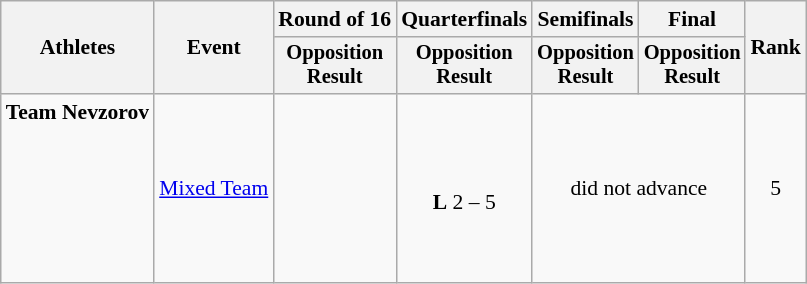<table class="wikitable" style="font-size:90%">
<tr>
<th rowspan="2">Athletes</th>
<th rowspan="2">Event</th>
<th>Round of 16</th>
<th>Quarterfinals</th>
<th>Semifinals</th>
<th>Final</th>
<th rowspan=2>Rank</th>
</tr>
<tr style="font-size:95%">
<th>Opposition<br>Result</th>
<th>Opposition<br>Result</th>
<th>Opposition<br>Result</th>
<th>Opposition<br>Result</th>
</tr>
<tr align=center>
<td align=left><strong>Team Nevzorov</strong><br><br><br><br><br><br><br></td>
<td align=left><a href='#'>Mixed Team</a></td>
<td></td>
<td><br><strong>L</strong> 2 – 5</td>
<td colspan=2>did not advance</td>
<td>5</td>
</tr>
</table>
